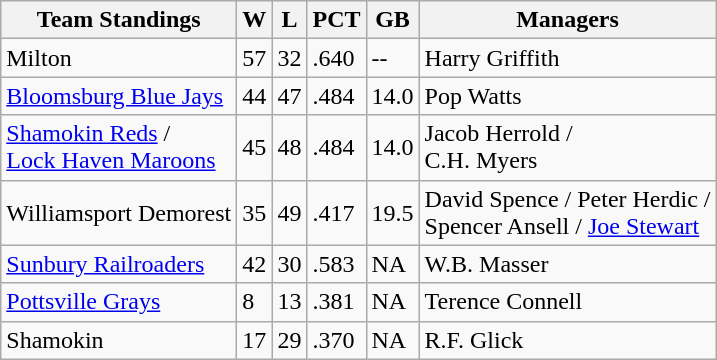<table class="wikitable">
<tr>
<th>Team Standings</th>
<th>W</th>
<th>L</th>
<th>PCT</th>
<th>GB</th>
<th>Managers</th>
</tr>
<tr>
<td>Milton</td>
<td>57</td>
<td>32</td>
<td>.640</td>
<td>--</td>
<td>Harry Griffith</td>
</tr>
<tr>
<td><a href='#'>Bloomsburg Blue Jays</a></td>
<td>44</td>
<td>47</td>
<td>.484</td>
<td>14.0</td>
<td>Pop Watts</td>
</tr>
<tr>
<td><a href='#'>Shamokin Reds</a> /<br><a href='#'>Lock Haven Maroons</a></td>
<td>45</td>
<td>48</td>
<td>.484</td>
<td>14.0</td>
<td>Jacob Herrold /<br>C.H. Myers</td>
</tr>
<tr>
<td>Williamsport Demorest</td>
<td>35</td>
<td>49</td>
<td>.417</td>
<td>19.5</td>
<td>David Spence / Peter Herdic /<br>Spencer Ansell / <a href='#'>Joe Stewart</a></td>
</tr>
<tr>
<td><a href='#'>Sunbury Railroaders</a></td>
<td>42</td>
<td>30</td>
<td>.583</td>
<td>NA</td>
<td>W.B. Masser</td>
</tr>
<tr>
<td><a href='#'>Pottsville Grays</a></td>
<td>8</td>
<td>13</td>
<td>.381</td>
<td>NA</td>
<td>Terence Connell</td>
</tr>
<tr>
<td>Shamokin</td>
<td>17</td>
<td>29</td>
<td>.370</td>
<td>NA</td>
<td>R.F. Glick</td>
</tr>
</table>
